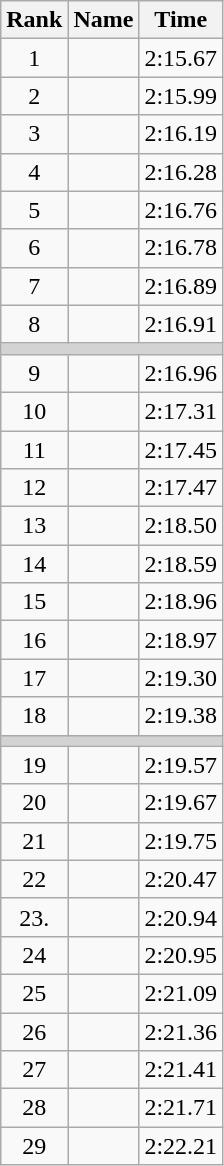<table class="wikitable">
<tr>
<th>Rank</th>
<th>Name</th>
<th>Time</th>
</tr>
<tr>
<td align="center">1</td>
<td></td>
<td align="center">2:15.67</td>
</tr>
<tr>
<td align="center">2</td>
<td></td>
<td align="center">2:15.99</td>
</tr>
<tr>
<td align="center">3</td>
<td></td>
<td align="center">2:16.19</td>
</tr>
<tr>
<td align="center">4</td>
<td></td>
<td align="center">2:16.28</td>
</tr>
<tr>
<td align="center">5</td>
<td></td>
<td align="center">2:16.76</td>
</tr>
<tr>
<td align="center">6</td>
<td></td>
<td align="center">2:16.78</td>
</tr>
<tr>
<td align="center">7</td>
<td></td>
<td align="center">2:16.89</td>
</tr>
<tr>
<td align="center">8</td>
<td></td>
<td align="center">2:16.91</td>
</tr>
<tr>
<td colspan=3 bgcolor=lightgray></td>
</tr>
<tr>
<td align="center">9</td>
<td></td>
<td align="center">2:16.96</td>
</tr>
<tr>
<td align="center">10</td>
<td></td>
<td align="center">2:17.31</td>
</tr>
<tr>
<td align="center">11</td>
<td></td>
<td align="center">2:17.45</td>
</tr>
<tr>
<td align="center">12</td>
<td></td>
<td align="center">2:17.47</td>
</tr>
<tr>
<td align="center">13</td>
<td></td>
<td align="center">2:18.50</td>
</tr>
<tr>
<td align="center">14</td>
<td></td>
<td align="center">2:18.59</td>
</tr>
<tr>
<td align="center">15</td>
<td></td>
<td align="center">2:18.96</td>
</tr>
<tr>
<td align="center">16</td>
<td></td>
<td align="center">2:18.97</td>
</tr>
<tr>
<td align="center">17</td>
<td></td>
<td align="center">2:19.30</td>
</tr>
<tr>
<td align="center">18</td>
<td></td>
<td align="center">2:19.38</td>
</tr>
<tr>
<td colspan=3 bgcolor=lightgray></td>
</tr>
<tr>
<td align="center">19</td>
<td></td>
<td align="center">2:19.57</td>
</tr>
<tr>
<td align="center">20</td>
<td></td>
<td align="center">2:19.67</td>
</tr>
<tr>
<td align="center">21</td>
<td></td>
<td align="center">2:19.75</td>
</tr>
<tr>
<td align="center">22</td>
<td></td>
<td align="center">2:20.47</td>
</tr>
<tr>
<td align="center">23.</td>
<td></td>
<td align="center">2:20.94</td>
</tr>
<tr>
<td align="center">24</td>
<td></td>
<td align="center">2:20.95</td>
</tr>
<tr>
<td align="center">25</td>
<td></td>
<td align="center">2:21.09</td>
</tr>
<tr>
<td align="center">26</td>
<td></td>
<td align="center">2:21.36</td>
</tr>
<tr>
<td align="center">27</td>
<td></td>
<td align="center">2:21.41</td>
</tr>
<tr>
<td align="center">28</td>
<td></td>
<td align="center">2:21.71</td>
</tr>
<tr>
<td align="center">29</td>
<td></td>
<td align="center">2:22.21</td>
</tr>
</table>
